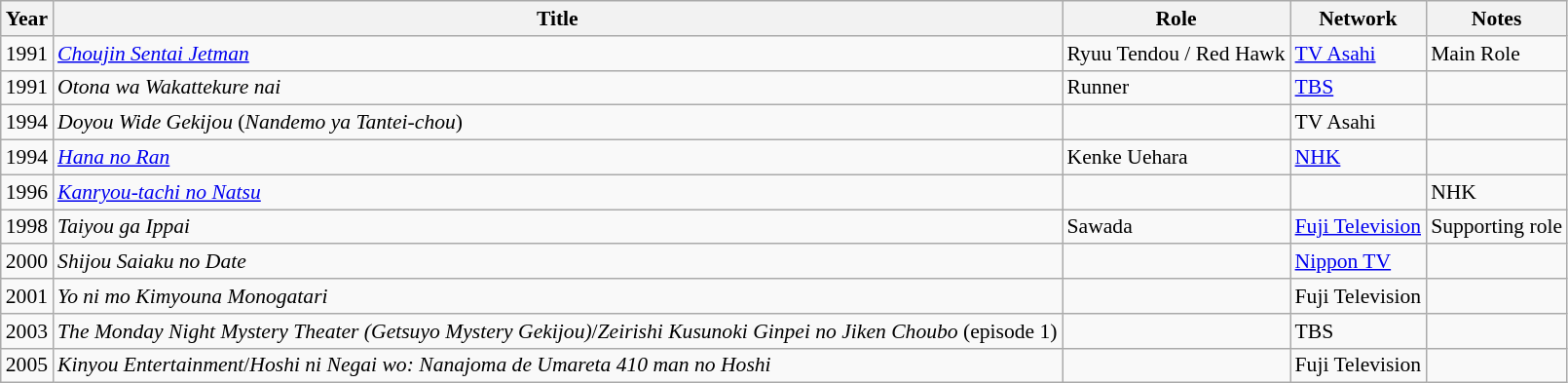<table class="wikitable" style="font-size: 90%;">
<tr>
<th>Year</th>
<th>Title</th>
<th>Role</th>
<th>Network</th>
<th>Notes</th>
</tr>
<tr>
<td>1991</td>
<td><em><a href='#'>Choujin Sentai Jetman</a></em></td>
<td>Ryuu Tendou / Red Hawk</td>
<td><a href='#'>TV Asahi</a></td>
<td>Main Role</td>
</tr>
<tr>
<td>1991</td>
<td><em>Otona wa Wakattekure nai</em></td>
<td>Runner</td>
<td><a href='#'>TBS</a></td>
<td></td>
</tr>
<tr>
<td>1994</td>
<td><em>Doyou Wide Gekijou</em> (<em>Nandemo ya Tantei-chou</em>)</td>
<td></td>
<td>TV Asahi</td>
<td></td>
</tr>
<tr>
<td>1994</td>
<td><em><a href='#'>Hana no Ran</a></em></td>
<td>Kenke Uehara</td>
<td><a href='#'>NHK</a></td>
<td></td>
</tr>
<tr>
<td>1996</td>
<td><em><a href='#'>Kanryou-tachi no Natsu</a></em></td>
<td></td>
<td></td>
<td>NHK</td>
</tr>
<tr>
<td>1998</td>
<td><em>Taiyou ga Ippai</em></td>
<td>Sawada</td>
<td><a href='#'>Fuji Television</a></td>
<td>Supporting role</td>
</tr>
<tr>
<td>2000</td>
<td><em>Shijou Saiaku no Date</em></td>
<td></td>
<td><a href='#'>Nippon TV</a></td>
<td></td>
</tr>
<tr>
<td>2001</td>
<td><em>Yo ni mo Kimyouna Monogatari</em></td>
<td></td>
<td>Fuji Television</td>
<td></td>
</tr>
<tr>
<td>2003</td>
<td><em>The Monday Night Mystery Theater (Getsuyo Mystery Gekijou)</em>/<em>Zeirishi Kusunoki Ginpei no Jiken Choubo</em> (episode 1)</td>
<td></td>
<td>TBS</td>
<td></td>
</tr>
<tr>
<td>2005</td>
<td><em>Kinyou Entertainment</em>/<em>Hoshi ni Negai wo: Nanajoma de Umareta 410 man no Hoshi</em></td>
<td></td>
<td>Fuji Television</td>
<td></td>
</tr>
</table>
